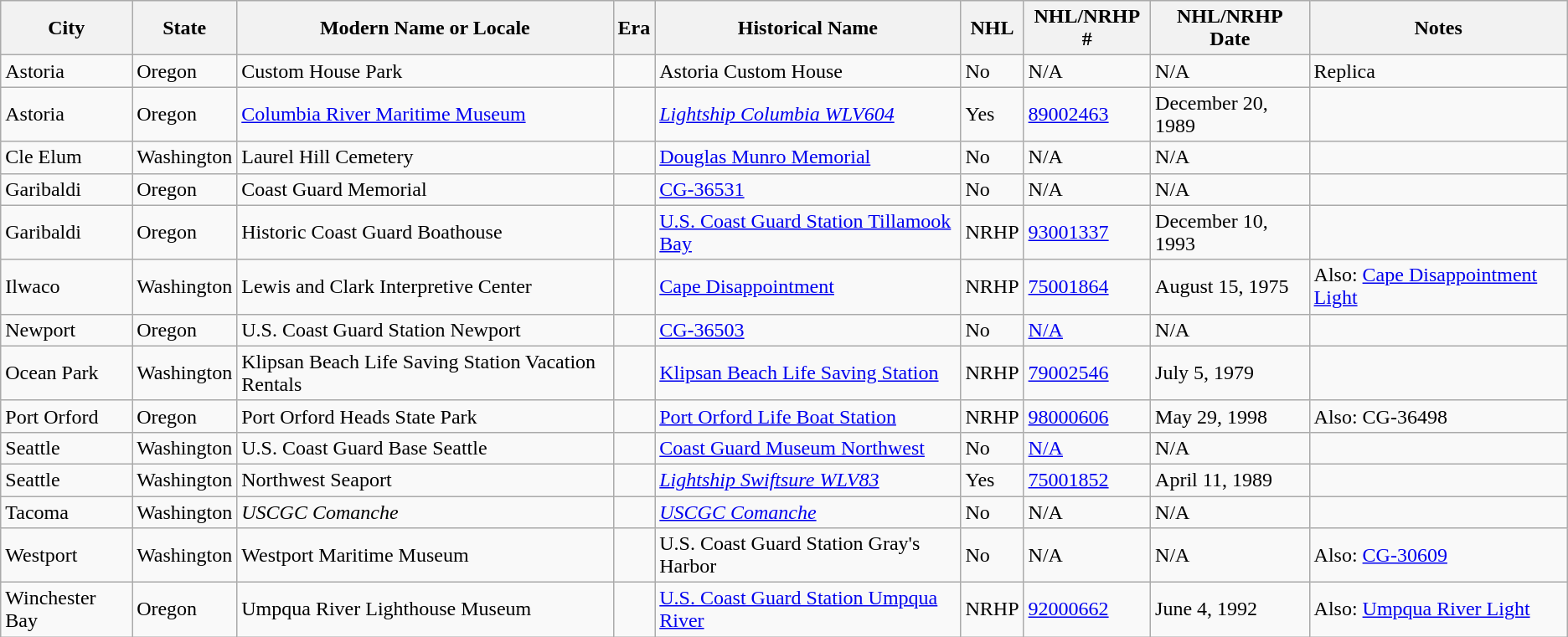<table class="wikitable sortable">
<tr>
<th>City</th>
<th>State</th>
<th>Modern Name or Locale</th>
<th>Era</th>
<th>Historical Name</th>
<th>NHL</th>
<th>NHL/NRHP #</th>
<th>NHL/NRHP Date</th>
<th>Notes</th>
</tr>
<tr>
<td>Astoria</td>
<td>Oregon</td>
<td>Custom House Park</td>
<td></td>
<td>Astoria Custom House</td>
<td>No</td>
<td>N/A</td>
<td>N/A</td>
<td>Replica</td>
</tr>
<tr>
<td>Astoria</td>
<td>Oregon</td>
<td><a href='#'>Columbia River Maritime Museum</a></td>
<td></td>
<td><em><a href='#'>Lightship Columbia WLV604</a></em></td>
<td>Yes</td>
<td><a href='#'>89002463</a></td>
<td>December 20, 1989</td>
<td></td>
</tr>
<tr>
<td>Cle Elum</td>
<td>Washington</td>
<td>Laurel Hill Cemetery</td>
<td></td>
<td><a href='#'>Douglas Munro Memorial</a></td>
<td>No</td>
<td>N/A</td>
<td>N/A</td>
<td></td>
</tr>
<tr>
<td>Garibaldi</td>
<td>Oregon</td>
<td>Coast Guard Memorial</td>
<td></td>
<td><a href='#'>CG-36531</a></td>
<td>No</td>
<td>N/A</td>
<td>N/A</td>
<td></td>
</tr>
<tr>
<td>Garibaldi</td>
<td>Oregon</td>
<td>Historic Coast Guard Boathouse</td>
<td></td>
<td><a href='#'>U.S. Coast Guard Station Tillamook Bay</a></td>
<td>NRHP</td>
<td><a href='#'>93001337</a></td>
<td>December 10, 1993</td>
<td></td>
</tr>
<tr>
<td>Ilwaco</td>
<td>Washington</td>
<td>Lewis and Clark Interpretive Center</td>
<td></td>
<td><a href='#'>Cape Disappointment</a></td>
<td>NRHP</td>
<td><a href='#'>75001864</a></td>
<td>August 15, 1975</td>
<td>Also: <a href='#'>Cape Disappointment Light</a></td>
</tr>
<tr>
<td>Newport</td>
<td>Oregon</td>
<td>U.S. Coast Guard Station Newport</td>
<td></td>
<td><a href='#'>CG-36503</a></td>
<td>No</td>
<td><a href='#'>N/A</a></td>
<td>N/A</td>
<td></td>
</tr>
<tr>
<td>Ocean Park</td>
<td>Washington</td>
<td>Klipsan Beach Life Saving Station Vacation Rentals</td>
<td></td>
<td><a href='#'>Klipsan Beach Life Saving Station</a></td>
<td>NRHP</td>
<td><a href='#'>79002546</a></td>
<td>July 5, 1979</td>
<td></td>
</tr>
<tr>
<td>Port Orford</td>
<td>Oregon</td>
<td>Port Orford Heads State Park</td>
<td></td>
<td><a href='#'>Port Orford Life Boat Station</a></td>
<td>NRHP</td>
<td><a href='#'>98000606</a></td>
<td>May 29, 1998</td>
<td>Also: CG-36498</td>
</tr>
<tr>
<td>Seattle</td>
<td>Washington</td>
<td>U.S. Coast Guard Base Seattle</td>
<td></td>
<td><a href='#'>Coast Guard Museum Northwest</a></td>
<td>No</td>
<td><a href='#'>N/A</a></td>
<td>N/A</td>
<td></td>
</tr>
<tr>
<td>Seattle</td>
<td>Washington</td>
<td>Northwest Seaport</td>
<td></td>
<td><a href='#'><em>Lightship Swiftsure WLV83</em></a></td>
<td>Yes</td>
<td><a href='#'>75001852</a></td>
<td>April 11, 1989</td>
<td></td>
</tr>
<tr>
<td>Tacoma</td>
<td>Washington</td>
<td><em>USCGC Comanche</em></td>
<td></td>
<td><a href='#'><em>USCGC Comanche</em></a></td>
<td>No</td>
<td>N/A</td>
<td>N/A</td>
<td></td>
</tr>
<tr>
<td>Westport</td>
<td>Washington</td>
<td>Westport Maritime Museum</td>
<td></td>
<td>U.S. Coast Guard Station Gray's Harbor</td>
<td>No</td>
<td>N/A</td>
<td>N/A</td>
<td>Also: <a href='#'>CG-30609</a></td>
</tr>
<tr>
<td>Winchester Bay</td>
<td>Oregon</td>
<td>Umpqua River Lighthouse Museum</td>
<td></td>
<td><a href='#'>U.S. Coast Guard Station Umpqua River</a></td>
<td>NRHP</td>
<td><a href='#'>92000662</a></td>
<td>June 4, 1992</td>
<td>Also: <a href='#'>Umpqua River Light</a></td>
</tr>
</table>
